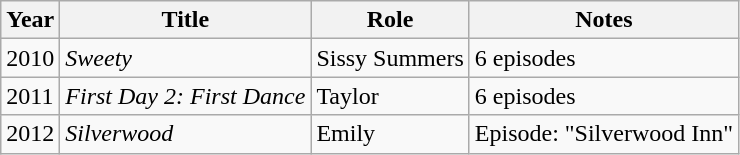<table class="wikitable sortable">
<tr>
<th>Year</th>
<th>Title</th>
<th>Role</th>
<th>Notes</th>
</tr>
<tr>
<td>2010</td>
<td><em>Sweety</em></td>
<td>Sissy Summers</td>
<td>6 episodes</td>
</tr>
<tr>
<td>2011</td>
<td><em>First Day 2: First Dance</em></td>
<td>Taylor</td>
<td>6 episodes</td>
</tr>
<tr>
<td>2012</td>
<td><em>Silverwood</em></td>
<td>Emily</td>
<td>Episode: "Silverwood Inn"</td>
</tr>
</table>
